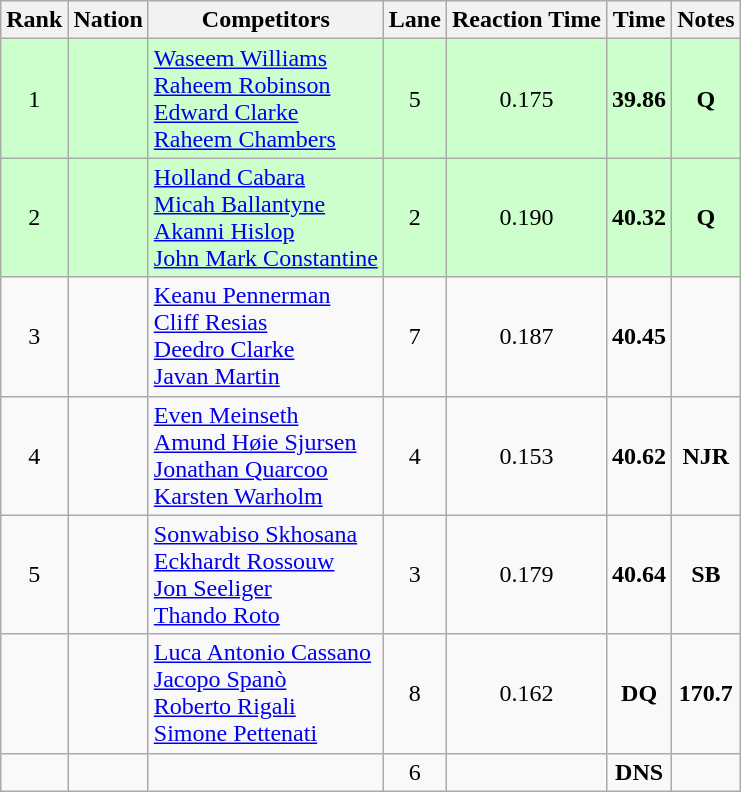<table class="wikitable sortable" style="text-align:center">
<tr>
<th>Rank</th>
<th>Nation</th>
<th>Competitors</th>
<th>Lane</th>
<th>Reaction Time</th>
<th>Time</th>
<th>Notes</th>
</tr>
<tr bgcolor=ccffcc>
<td>1</td>
<td align=left></td>
<td align=left><a href='#'>Waseem Williams</a><br><a href='#'>Raheem Robinson</a><br><a href='#'>Edward Clarke</a><br><a href='#'>Raheem Chambers</a></td>
<td>5</td>
<td>0.175</td>
<td><strong>39.86</strong></td>
<td><strong>Q</strong></td>
</tr>
<tr bgcolor=ccffcc>
<td>2</td>
<td align=left></td>
<td align=left><a href='#'>Holland Cabara</a><br><a href='#'>Micah Ballantyne</a><br><a href='#'>Akanni Hislop</a><br><a href='#'>John Mark Constantine</a></td>
<td>2</td>
<td>0.190</td>
<td><strong>40.32</strong></td>
<td><strong>Q</strong></td>
</tr>
<tr>
<td>3</td>
<td align=left></td>
<td align=left><a href='#'>Keanu Pennerman</a><br><a href='#'>Cliff Resias</a><br><a href='#'>Deedro Clarke</a><br><a href='#'>Javan Martin</a></td>
<td>7</td>
<td>0.187</td>
<td><strong>40.45</strong></td>
<td></td>
</tr>
<tr>
<td>4</td>
<td align=left></td>
<td align=left><a href='#'>Even Meinseth</a><br><a href='#'>Amund Høie Sjursen</a><br><a href='#'>Jonathan Quarcoo</a><br><a href='#'>Karsten Warholm</a></td>
<td>4</td>
<td>0.153</td>
<td><strong>40.62</strong></td>
<td><strong>NJR</strong></td>
</tr>
<tr>
<td>5</td>
<td align=left></td>
<td align=left><a href='#'>Sonwabiso Skhosana</a><br><a href='#'>Eckhardt Rossouw</a><br><a href='#'>Jon Seeliger</a><br><a href='#'>Thando Roto</a></td>
<td>3</td>
<td>0.179</td>
<td><strong>40.64</strong></td>
<td><strong>SB</strong></td>
</tr>
<tr>
<td></td>
<td align=left></td>
<td align=left><a href='#'>Luca Antonio Cassano</a><br><a href='#'>Jacopo Spanò</a><br><a href='#'>Roberto Rigali</a><br><a href='#'>Simone Pettenati</a></td>
<td>8</td>
<td>0.162</td>
<td><strong>DQ</strong></td>
<td><strong>170.7</strong></td>
</tr>
<tr>
<td></td>
<td align=left></td>
<td align=left></td>
<td>6</td>
<td></td>
<td><strong>DNS</strong></td>
<td></td>
</tr>
</table>
